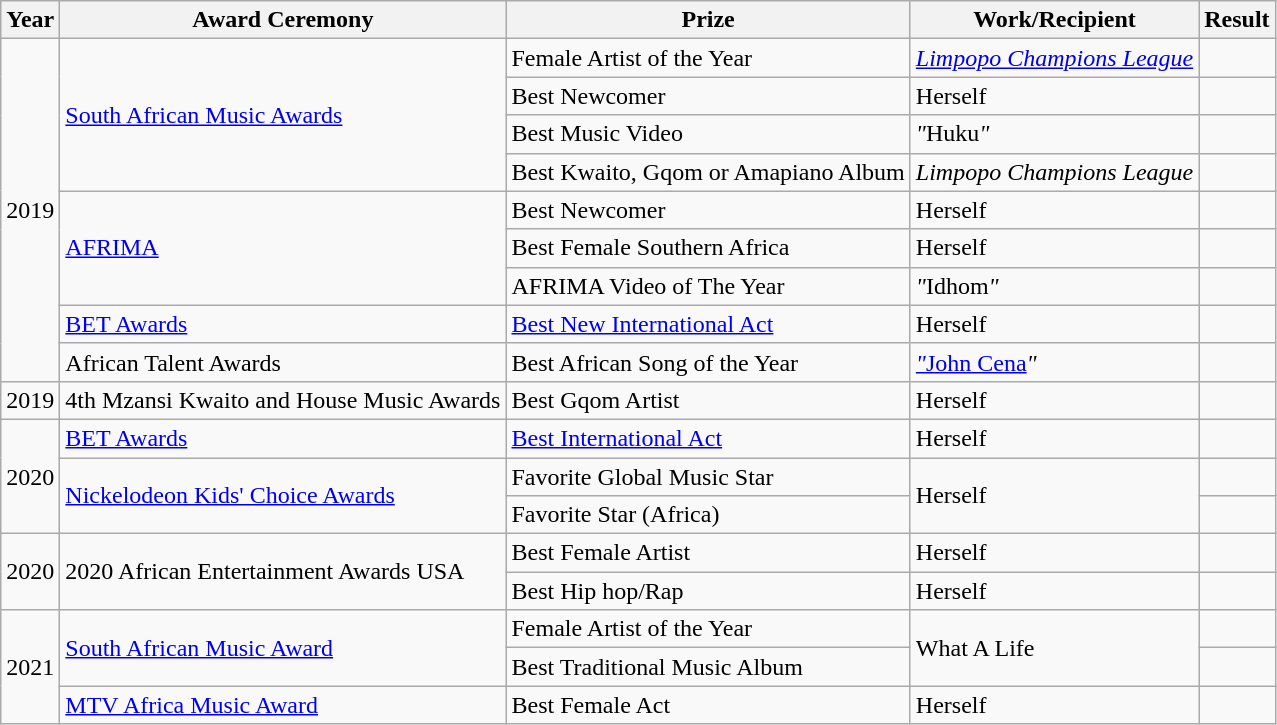<table class="wikitable">
<tr>
<th>Year</th>
<th>Award Ceremony</th>
<th>Prize</th>
<th>Work/Recipient</th>
<th>Result</th>
</tr>
<tr Won>
<td rowspan="9">2019</td>
<td rowspan="4"><a href='#'>South African Music Awards</a></td>
<td>Female Artist of the Year</td>
<td><em><a href='#'>Limpopo Champions League</a></em></td>
<td></td>
</tr>
<tr>
<td>Best Newcomer</td>
<td>Herself</td>
<td></td>
</tr>
<tr>
<td>Best Music Video</td>
<td><em>"</em>Huku<em>"</em></td>
<td></td>
</tr>
<tr>
<td>Best Kwaito, Gqom or Amapiano Album</td>
<td><em>Limpopo Champions League</em></td>
<td></td>
</tr>
<tr>
<td rowspan="3"><a href='#'>AFRIMA</a></td>
<td>Best Newcomer</td>
<td>Herself</td>
<td></td>
</tr>
<tr>
<td>Best Female Southern Africa</td>
<td>Herself</td>
<td></td>
</tr>
<tr>
<td>AFRIMA Video of The Year</td>
<td><em>"</em>Idhom<em>"</em></td>
<td></td>
</tr>
<tr>
<td><a href='#'>BET Awards</a></td>
<td><a href='#'>Best New International Act</a></td>
<td>Herself</td>
<td></td>
</tr>
<tr>
<td>African Talent Awards</td>
<td>Best African Song of the Year</td>
<td><em><a href='#'>"</a></em><a href='#'>John Cena</a><em>"</em></td>
<td></td>
</tr>
<tr>
<td>2019</td>
<td>4th Mzansi Kwaito and House Music Awards</td>
<td>Best Gqom Artist</td>
<td>Herself</td>
<td></td>
</tr>
<tr>
<td rowspan="3">2020</td>
<td><a href='#'>BET Awards</a></td>
<td><a href='#'>Best International Act</a></td>
<td>Herself</td>
<td></td>
</tr>
<tr>
<td rowspan="2"><a href='#'>Nickelodeon Kids' Choice Awards</a></td>
<td>Favorite Global Music Star</td>
<td rowspan="2">Herself</td>
<td></td>
</tr>
<tr>
<td>Favorite Star (Africa)</td>
<td></td>
</tr>
<tr>
<td rowspan="2">2020</td>
<td rowspan="2">2020 African Entertainment Awards USA</td>
<td>Best Female Artist</td>
<td>Herself</td>
<td></td>
</tr>
<tr>
<td>Best Hip hop/Rap</td>
<td>Herself</td>
<td></td>
</tr>
<tr>
<td rowspan="3">2021</td>
<td rowspan="2"><a href='#'>South African Music Award</a></td>
<td>Female Artist of the Year</td>
<td rowspan="2">What A Life</td>
<td></td>
</tr>
<tr>
<td>Best Traditional Music Album</td>
<td></td>
</tr>
<tr>
<td><a href='#'>MTV Africa Music Award</a></td>
<td>Best Female Act</td>
<td>Herself</td>
<td></td>
</tr>
</table>
